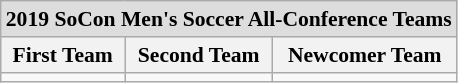<table class="wikitable" style="white-space:nowrap; font-size:90%;">
<tr>
<td colspan="3" style="text-align:center; background:#ddd;"><strong>2019 SoCon Men's Soccer All-Conference Teams</strong></td>
</tr>
<tr>
<th>First Team</th>
<th>Second Team</th>
<th>Newcomer Team</th>
</tr>
<tr>
<td></td>
<td></td>
<td></td>
</tr>
</table>
